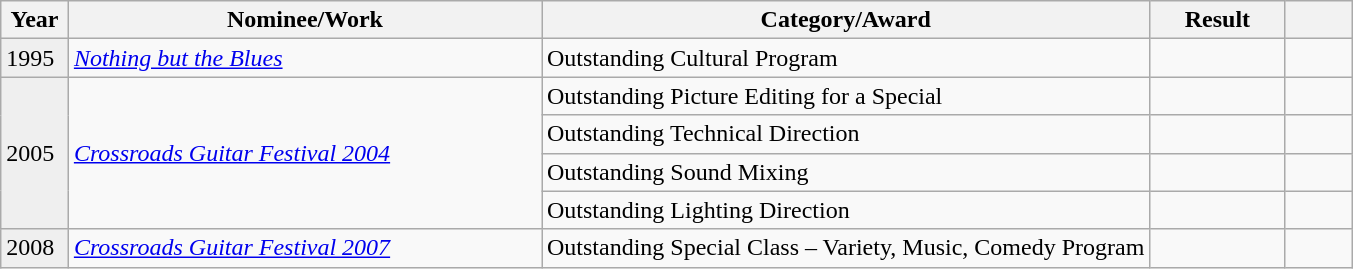<table class="wikitable">
<tr>
<th width=5%>Year</th>
<th width=35%>Nominee/Work</th>
<th width=45%>Category/Award</th>
<th width=10%>Result</th>
<th width=5%></th>
</tr>
<tr>
<td bgcolor="#efefef">1995</td>
<td><em><a href='#'>Nothing but the Blues</a></em></td>
<td>Outstanding Cultural Program</td>
<td></td>
<td style="text-align:center;"></td>
</tr>
<tr>
<td rowspan="4" bgcolor="#efefef">2005</td>
<td rowspan="4"><em><a href='#'>Crossroads Guitar Festival 2004</a></em></td>
<td>Outstanding Picture Editing for a Special</td>
<td></td>
<td style="text-align:center;"></td>
</tr>
<tr>
<td>Outstanding Technical Direction</td>
<td></td>
<td style="text-align:center;"></td>
</tr>
<tr>
<td>Outstanding Sound Mixing</td>
<td></td>
<td style="text-align:center;"></td>
</tr>
<tr>
<td>Outstanding Lighting Direction</td>
<td></td>
<td style="text-align:center;"></td>
</tr>
<tr>
<td bgcolor="#efefef">2008</td>
<td><em><a href='#'>Crossroads Guitar Festival 2007</a></em></td>
<td>Outstanding Special Class – Variety, Music, Comedy Program</td>
<td></td>
<td style="text-align:center;"></td>
</tr>
</table>
